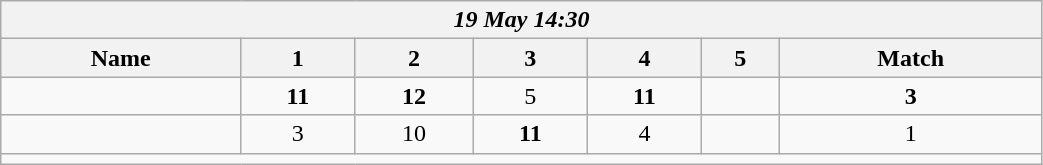<table class=wikitable style="text-align:center; width: 55%">
<tr>
<th colspan=17><em>19 May 14:30</em></th>
</tr>
<tr>
<th>Name</th>
<th>1</th>
<th>2</th>
<th>3</th>
<th>4</th>
<th>5</th>
<th>Match</th>
</tr>
<tr>
<td style="text-align:left;"><strong></strong></td>
<td><strong>11</strong></td>
<td><strong>12</strong></td>
<td>5</td>
<td><strong>11</strong></td>
<td></td>
<td><strong>3</strong></td>
</tr>
<tr>
<td style="text-align:left;"></td>
<td>3</td>
<td>10</td>
<td><strong>11</strong></td>
<td>4</td>
<td></td>
<td>1</td>
</tr>
<tr>
<td colspan=17></td>
</tr>
</table>
